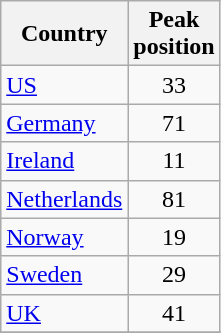<table class="wikitable sortable">
<tr>
<th>Country</th>
<th>Peak<br>position</th>
</tr>
<tr>
<td><a href='#'>US</a></td>
<td align="center">33</td>
</tr>
<tr>
<td><a href='#'>Germany</a></td>
<td align="center">71</td>
</tr>
<tr>
<td><a href='#'>Ireland</a></td>
<td align="center">11</td>
</tr>
<tr>
<td><a href='#'>Netherlands</a></td>
<td align="center">81</td>
</tr>
<tr>
<td><a href='#'>Norway</a></td>
<td align="center">19</td>
</tr>
<tr>
<td><a href='#'>Sweden</a></td>
<td align="center">29</td>
</tr>
<tr>
<td><a href='#'>UK</a></td>
<td align="center">41</td>
</tr>
<tr>
</tr>
</table>
